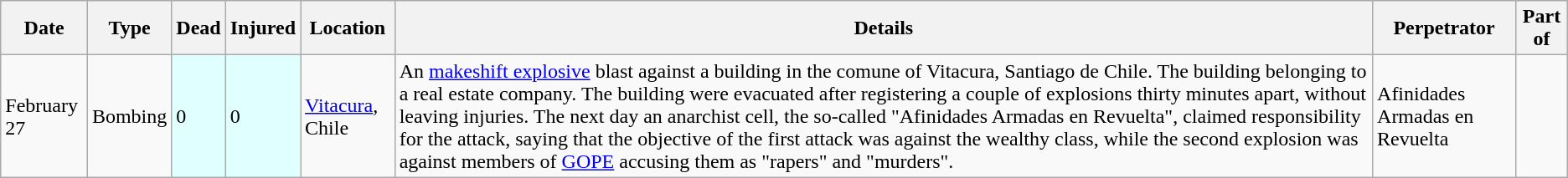<table class="wikitable" border="1">
<tr>
<th>Date</th>
<th>Type</th>
<th data-sort-type="number">Dead</th>
<th data-sort-type="number">Injured</th>
<th>Location</th>
<th class="unsortable">Details</th>
<th>Perpetrator</th>
<th>Part of<br></th>
</tr>
<tr>
<td>February 27</td>
<td>Bombing</td>
<td style="background:#E0FFFF;text-align:left">0</td>
<td style="background:#E0FFFF;text-align:left">0</td>
<td><a href='#'>Vitacura</a>, Chile</td>
<td>An <a href='#'>makeshift explosive</a> blast against a building in the comune of Vitacura, Santiago de Chile. The building belonging to a real estate company. The building were evacuated after registering a couple of explosions thirty minutes apart, without leaving injuries. The next day an anarchist cell, the so-called "Afinidades Armadas en Revuelta", claimed responsibility for the attack, saying that the objective of the first attack was against the wealthy class, while the second explosion  was against members of <a href='#'>GOPE</a> accusing them as "rapers" and "murders".</td>
<td>Afinidades Armadas en Revuelta</td>
<td></td>
</tr>
</table>
